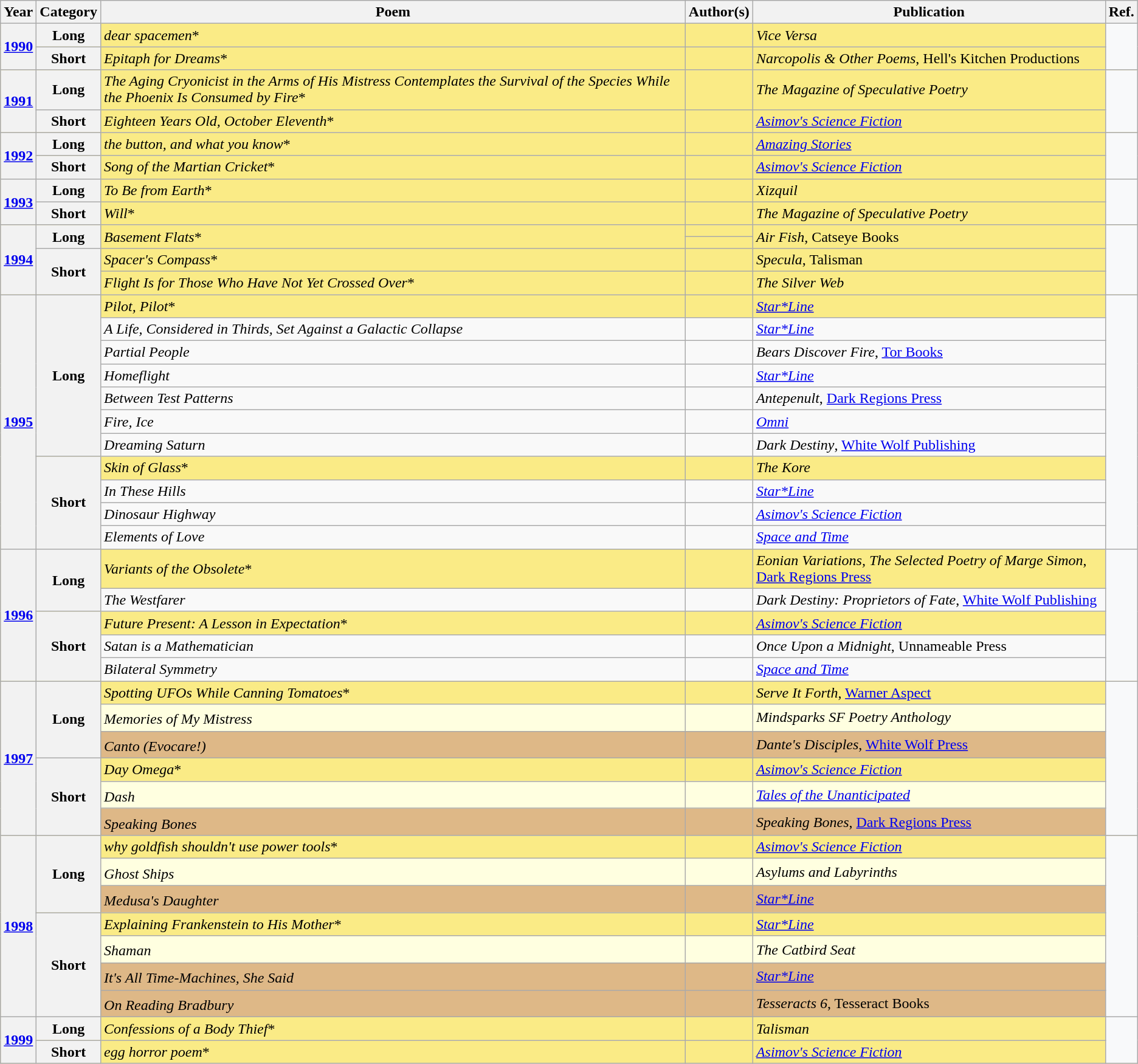<table class="sortable wikitable">
<tr>
<th>Year</th>
<th>Category</th>
<th>Poem</th>
<th>Author(s)</th>
<th>Publication</th>
<th class="unsortable">Ref.</th>
</tr>
<tr bgcolor=#FAEB86>
<th scope="rowgroup" align="center" rowspan="2"><a href='#'>1990</a></th>
<th scope="rowgroup" align="center">Long</th>
<td><em>dear spacemen</em>*</td>
<td></td>
<td><em>Vice Versa</em></td>
<td rowspan="2" bgcolor=#F8F9FA></td>
</tr>
<tr bgcolor=#FAEB86>
<th scope="rowgroup" align="center">Short</th>
<td><em>Epitaph for Dreams</em>*</td>
<td></td>
<td><em>Narcopolis & Other Poems</em>, Hell's Kitchen Productions</td>
</tr>
<tr bgcolor=#FAEB86>
<th scope="rowgroup" align="center" rowspan="2"><a href='#'>1991</a></th>
<th scope="rowgroup" align="center">Long</th>
<td><em>The Aging Cryonicist in the Arms of His Mistress Contemplates the Survival of the Species While the Phoenix Is Consumed by Fire</em>*</td>
<td></td>
<td><em>The Magazine of Speculative Poetry</em></td>
<td rowspan="2" bgcolor=#F8F9FA></td>
</tr>
<tr bgcolor=#FAEB86>
<th scope="rowgroup" align="center">Short</th>
<td><em>Eighteen Years Old, October Eleventh</em>*</td>
<td></td>
<td><em><a href='#'>Asimov's Science Fiction</a></em></td>
</tr>
<tr bgcolor=#FAEB86>
<th scope="rowgroup" align="center" rowspan="2"><a href='#'>1992</a></th>
<th scope="rowgroup" align="center">Long</th>
<td><em>the button, and what you know</em>*</td>
<td></td>
<td><em><a href='#'>Amazing Stories</a></em></td>
<td rowspan="2" bgcolor=#F8F9FA></td>
</tr>
<tr bgcolor=#FAEB86>
<th scope="rowgroup" align="center">Short</th>
<td><em>Song of the Martian Cricket</em>*</td>
<td></td>
<td><em><a href='#'>Asimov's Science Fiction</a></em></td>
</tr>
<tr bgcolor=#FAEB86>
<th scope="rowgroup" align="center" rowspan="2"><a href='#'>1993</a></th>
<th scope="rowgroup" align="center">Long</th>
<td><em>To Be from Earth</em>*</td>
<td></td>
<td><em>Xizquil</em></td>
<td rowspan="2" bgcolor=#F8F9FA></td>
</tr>
<tr bgcolor=#FAEB86>
<th scope="rowgroup" align="center">Short</th>
<td><em>Will</em>*</td>
<td></td>
<td><em>The Magazine of Speculative Poetry</em></td>
</tr>
<tr bgcolor=#FAEB86>
<th scope="rowgroup" align="center" rowspan="4"><a href='#'>1994</a></th>
<th scope="rowgroup" align="center" rowspan="2">Long</th>
<td rowspan="2"><em>Basement Flats</em>*</td>
<td></td>
<td rowspan="2"><em>Air Fish</em>, Catseye Books</td>
<td rowspan="4" bgcolor=#F8F9FA></td>
</tr>
<tr bgcolor=#FAEB86>
<td></td>
</tr>
<tr bgcolor=#FAEB86>
<th scope="rowgroup" align="center" rowspan="2">Short</th>
<td><em>Spacer's Compass</em>*</td>
<td></td>
<td><em>Specula</em>, Talisman</td>
</tr>
<tr bgcolor=#FAEB86>
<td><em>Flight Is for Those Who Have Not Yet Crossed Over</em>*</td>
<td></td>
<td><em>The Silver Web</em></td>
</tr>
<tr bgcolor=#FAEB86>
<th scope="rowgroup" align="center" rowspan="11"><a href='#'>1995</a></th>
<th scope="rowgroup" align="center" rowspan="7">Long</th>
<td><em>Pilot, Pilot</em>*</td>
<td></td>
<td><em><a href='#'>Star*Line</a></em></td>
<td rowspan="11" bgcolor=#F8F9FA></td>
</tr>
<tr>
<td><em>A Life, Considered in Thirds, Set Against a Galactic Collapse</em></td>
<td></td>
<td><em><a href='#'>Star*Line</a></em></td>
</tr>
<tr>
<td><em>Partial People</em></td>
<td></td>
<td><em>Bears Discover Fire</em>, <a href='#'>Tor Books</a></td>
</tr>
<tr>
<td><em>Homeflight</em></td>
<td></td>
<td><em><a href='#'>Star*Line</a></em></td>
</tr>
<tr>
<td><em>Between Test Patterns</em></td>
<td></td>
<td><em>Antepenult</em>, <a href='#'>Dark Regions Press</a></td>
</tr>
<tr>
<td><em>Fire, Ice</em></td>
<td></td>
<td><em><a href='#'>Omni</a></em></td>
</tr>
<tr>
<td><em>Dreaming Saturn</em></td>
<td></td>
<td><em>Dark Destiny</em>, <a href='#'>White Wolf Publishing</a></td>
</tr>
<tr bgcolor=#FAEB86>
<th scope="rowgroup" align="center" rowspan="4">Short</th>
<td><em>Skin of Glass</em>*</td>
<td></td>
<td><em>The Kore</em></td>
</tr>
<tr>
<td><em>In These Hills</em></td>
<td></td>
<td><em><a href='#'>Star*Line</a></em></td>
</tr>
<tr>
<td><em>Dinosaur Highway</em></td>
<td></td>
<td><em><a href='#'>Asimov's Science Fiction</a></em></td>
</tr>
<tr>
<td><em>Elements of Love</em></td>
<td></td>
<td><em><a href='#'>Space and Time</a></em></td>
</tr>
<tr bgcolor=#FAEB86>
<th scope="rowgroup" align="center" rowspan="5"><a href='#'>1996</a></th>
<th scope="rowgroup" align="center" rowspan="2">Long</th>
<td><em>Variants of the Obsolete</em>*</td>
<td></td>
<td><em>Eonian Variations, The Selected Poetry of Marge Simon</em>, <a href='#'>Dark Regions Press</a></td>
<td rowspan="5" bgcolor=#F8F9FA></td>
</tr>
<tr>
<td><em>The Westfarer</em></td>
<td></td>
<td><em>Dark Destiny: Proprietors of Fate</em>, <a href='#'>White Wolf Publishing</a></td>
</tr>
<tr bgcolor=#FAEB86>
<th scope="rowgroup" align="center" rowspan="3">Short</th>
<td><em>Future Present: A Lesson in Expectation</em>*</td>
<td></td>
<td><em><a href='#'>Asimov's Science Fiction</a></em></td>
</tr>
<tr>
<td><em>Satan is a Mathematician</em></td>
<td></td>
<td><em>Once Upon a Midnight</em>, Unnameable Press</td>
</tr>
<tr>
<td><em>Bilateral Symmetry</em></td>
<td></td>
<td><em><a href='#'>Space and Time</a></em></td>
</tr>
<tr bgcolor=#FAEB86>
<th scope="rowgroup" align="center" rowspan="6"><a href='#'>1997</a></th>
<th scope="rowgroup" align="center" rowspan="3">Long</th>
<td><em>Spotting UFOs While Canning Tomatoes</em>*</td>
<td></td>
<td><em>Serve It Forth</em>, <a href='#'>Warner Aspect</a></td>
<td rowspan="6" bgcolor=#F8F9FA></td>
</tr>
<tr bgcolor=lightyellow>
<td><em>Memories of My Mistress</em><sup></sup></td>
<td></td>
<td><em>Mindsparks SF Poetry Anthology</em></td>
</tr>
<tr bgcolor=BurlyWood>
<td><em>Canto (Evocare!)</em><sup></sup></td>
<td></td>
<td><em>Dante's Disciples</em>, <a href='#'>White Wolf Press</a></td>
</tr>
<tr bgcolor=#FAEB86>
<th scope="rowgroup" align="center" rowspan="3">Short</th>
<td><em>Day Omega</em>*</td>
<td></td>
<td><em><a href='#'>Asimov's Science Fiction</a></em></td>
</tr>
<tr bgcolor=lightyellow>
<td><em>Dash</em><sup></sup></td>
<td></td>
<td><em><a href='#'>Tales of the Unanticipated</a></em></td>
</tr>
<tr bgcolor=BurlyWood>
<td><em>Speaking Bones</em><sup></sup></td>
<td></td>
<td><em>Speaking Bones</em>, <a href='#'>Dark Regions Press</a></td>
</tr>
<tr bgcolor=#FAEB86>
<th scope="rowgroup" align="center" rowspan="7"><a href='#'>1998</a></th>
<th scope="rowgroup" align="center" rowspan="3">Long</th>
<td><em>why goldfish shouldn't use power tools</em>*</td>
<td></td>
<td><em><a href='#'>Asimov's Science Fiction</a></em></td>
<td rowspan="7" bgcolor=#F8F9FA></td>
</tr>
<tr bgcolor=lightyellow>
<td><em>Ghost Ships</em><sup></sup></td>
<td></td>
<td><em>Asylums and Labyrinths</em></td>
</tr>
<tr bgcolor=BurlyWood>
<td><em>Medusa's Daughter</em><sup></sup></td>
<td></td>
<td><em><a href='#'>Star*Line</a></em></td>
</tr>
<tr bgcolor=#FAEB86>
<th scope="rowgroup" align="center" rowspan="4">Short</th>
<td><em>Explaining Frankenstein to His Mother</em>*</td>
<td></td>
<td><em><a href='#'>Star*Line</a></em></td>
</tr>
<tr bgcolor=lightyellow>
<td><em>Shaman</em><sup></sup></td>
<td></td>
<td><em>The Catbird Seat</em></td>
</tr>
<tr bgcolor=BurlyWood>
<td><em>It's All Time-Machines, She Said</em><sup></sup></td>
<td></td>
<td><em><a href='#'>Star*Line</a></em></td>
</tr>
<tr bgcolor=BurlyWood>
<td><em>On Reading Bradbury</em><sup></sup></td>
<td></td>
<td><em>Tesseracts 6</em>, Tesseract Books</td>
</tr>
<tr bgcolor=#FAEB86>
<th scope="rowgroup" align="center" rowspan="2"><a href='#'>1999</a></th>
<th scope="rowgroup" align="center">Long</th>
<td><em>Confessions of a Body Thief</em>*</td>
<td></td>
<td><em>Talisman</em></td>
<td rowspan="2" bgcolor=#F8F9FA></td>
</tr>
<tr bgcolor=#FAEB86>
<th scope="rowgroup" align="center">Short</th>
<td><em>egg horror poem</em>*</td>
<td></td>
<td><em><a href='#'>Asimov's Science Fiction</a></em></td>
</tr>
</table>
